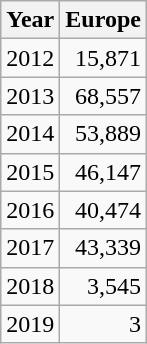<table class="wikitable" style="text-align: right;">
<tr>
<th>Year</th>
<th>Europe</th>
</tr>
<tr>
<td>2012</td>
<td>15,871</td>
</tr>
<tr>
<td>2013</td>
<td>68,557</td>
</tr>
<tr>
<td>2014</td>
<td>53,889</td>
</tr>
<tr>
<td>2015</td>
<td>46,147</td>
</tr>
<tr>
<td>2016</td>
<td>40,474</td>
</tr>
<tr>
<td>2017</td>
<td>43,339</td>
</tr>
<tr>
<td>2018</td>
<td>3,545</td>
</tr>
<tr>
<td>2019</td>
<td>3</td>
</tr>
</table>
